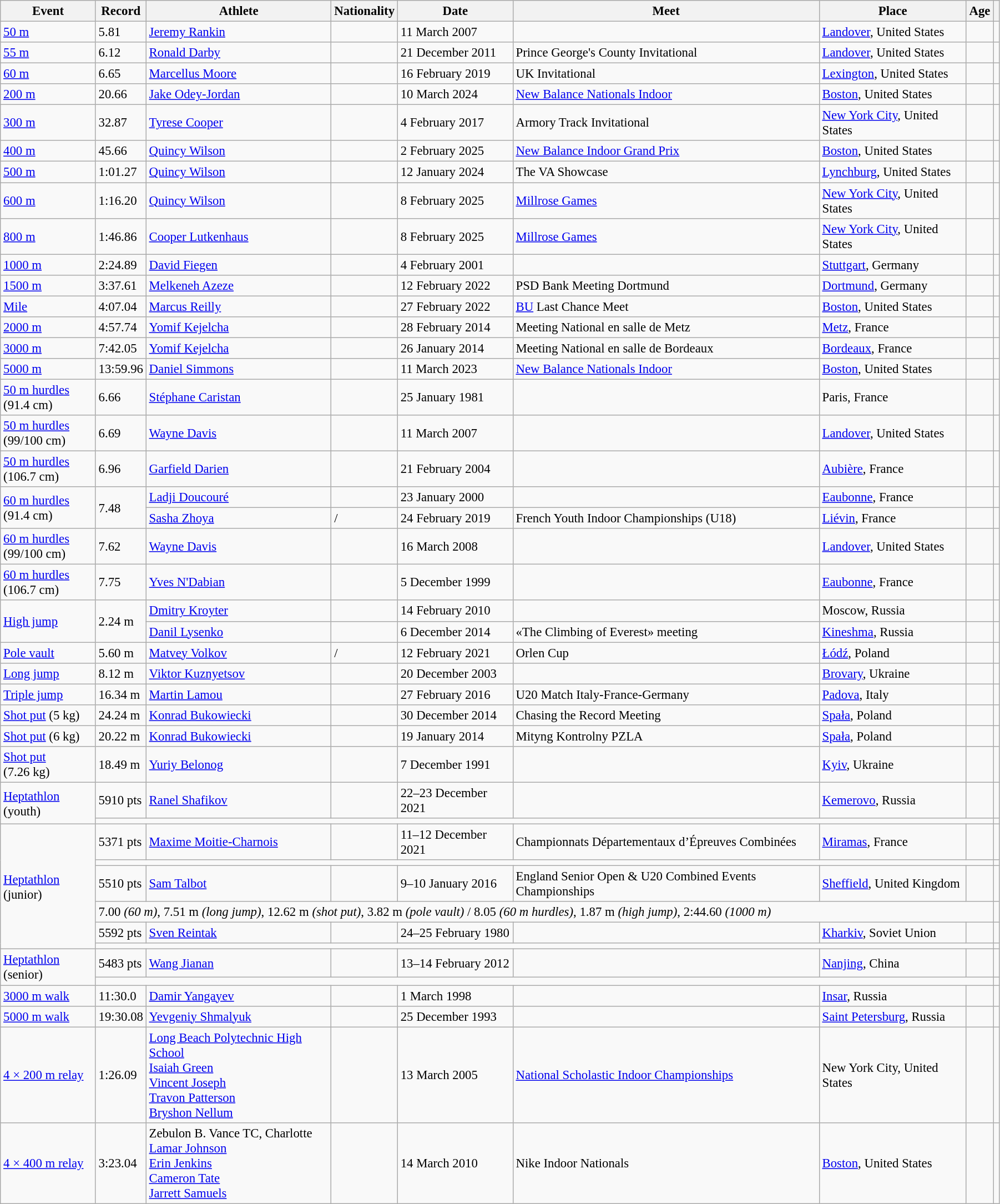<table class=wikitable style="width: 95%; font-size: 95%;">
<tr>
<th>Event</th>
<th>Record</th>
<th>Athlete</th>
<th>Nationality</th>
<th>Date</th>
<th>Meet</th>
<th>Place</th>
<th>Age</th>
<th></th>
</tr>
<tr>
<td><a href='#'>50 m</a></td>
<td>5.81</td>
<td><a href='#'>Jeremy Rankin</a></td>
<td></td>
<td>11 March 2007</td>
<td></td>
<td><a href='#'>Landover</a>, United States</td>
<td></td>
<td></td>
</tr>
<tr>
<td><a href='#'>55 m</a></td>
<td>6.12</td>
<td><a href='#'>Ronald Darby</a></td>
<td></td>
<td>21 December 2011</td>
<td>Prince George's County Invitational</td>
<td><a href='#'>Landover</a>, United States</td>
<td></td>
<td></td>
</tr>
<tr>
<td><a href='#'>60 m</a></td>
<td>6.65</td>
<td><a href='#'>Marcellus Moore</a></td>
<td></td>
<td>16 February 2019</td>
<td>UK Invitational</td>
<td><a href='#'>Lexington</a>, United States</td>
<td></td>
<td></td>
</tr>
<tr>
<td><a href='#'>200 m</a></td>
<td>20.66</td>
<td><a href='#'>Jake Odey-Jordan</a></td>
<td></td>
<td>10 March 2024</td>
<td><a href='#'>New Balance Nationals Indoor</a></td>
<td><a href='#'>Boston</a>, United States</td>
<td></td>
<td></td>
</tr>
<tr>
<td><a href='#'>300 m</a></td>
<td>32.87</td>
<td><a href='#'>Tyrese Cooper</a></td>
<td></td>
<td>4 February 2017</td>
<td>Armory Track Invitational</td>
<td><a href='#'>New York City</a>, United States</td>
<td></td>
<td></td>
</tr>
<tr>
<td><a href='#'>400 m</a></td>
<td>45.66</td>
<td><a href='#'>Quincy Wilson</a></td>
<td></td>
<td>2 February 2025</td>
<td><a href='#'>New Balance Indoor Grand Prix</a></td>
<td><a href='#'>Boston</a>, United States</td>
<td></td>
<td></td>
</tr>
<tr>
<td><a href='#'>500 m</a></td>
<td>1:01.27</td>
<td><a href='#'>Quincy Wilson</a></td>
<td></td>
<td>12 January 2024</td>
<td>The VA Showcase</td>
<td><a href='#'>Lynchburg</a>, United States</td>
<td></td>
<td></td>
</tr>
<tr>
<td><a href='#'>600 m</a></td>
<td>1:16.20</td>
<td><a href='#'>Quincy Wilson</a></td>
<td></td>
<td>8 February 2025</td>
<td><a href='#'>Millrose Games</a></td>
<td><a href='#'>New York City</a>, United States</td>
<td></td>
<td></td>
</tr>
<tr>
<td><a href='#'>800 m</a></td>
<td>1:46.86</td>
<td><a href='#'>Cooper Lutkenhaus</a></td>
<td></td>
<td>8 February 2025</td>
<td><a href='#'>Millrose Games</a></td>
<td><a href='#'>New York City</a>, United States</td>
<td></td>
<td></td>
</tr>
<tr>
<td><a href='#'>1000 m</a></td>
<td>2:24.89</td>
<td><a href='#'>David Fiegen</a></td>
<td></td>
<td>4 February 2001</td>
<td></td>
<td><a href='#'>Stuttgart</a>, Germany</td>
<td></td>
<td></td>
</tr>
<tr>
<td><a href='#'>1500 m</a></td>
<td>3:37.61</td>
<td><a href='#'>Melkeneh Azeze</a></td>
<td></td>
<td>12 February 2022</td>
<td>PSD Bank Meeting Dortmund</td>
<td><a href='#'>Dortmund</a>, Germany</td>
<td></td>
<td></td>
</tr>
<tr>
<td><a href='#'>Mile</a></td>
<td>4:07.04</td>
<td><a href='#'>Marcus Reilly</a></td>
<td></td>
<td>27 February 2022</td>
<td><a href='#'>BU</a> Last Chance Meet</td>
<td><a href='#'>Boston</a>, United States</td>
<td></td>
<td></td>
</tr>
<tr>
<td><a href='#'>2000 m</a></td>
<td>4:57.74</td>
<td><a href='#'>Yomif Kejelcha</a></td>
<td></td>
<td>28 February 2014</td>
<td>Meeting National en salle de Metz</td>
<td><a href='#'>Metz</a>, France</td>
<td></td>
<td></td>
</tr>
<tr>
<td><a href='#'>3000 m</a></td>
<td>7:42.05</td>
<td><a href='#'>Yomif Kejelcha</a></td>
<td></td>
<td>26 January 2014</td>
<td>Meeting National en salle de Bordeaux</td>
<td><a href='#'>Bordeaux</a>, France</td>
<td></td>
<td></td>
</tr>
<tr>
<td><a href='#'>5000 m</a></td>
<td>13:59.96</td>
<td><a href='#'>Daniel Simmons</a></td>
<td></td>
<td>11 March 2023</td>
<td><a href='#'>New Balance Nationals Indoor</a></td>
<td><a href='#'>Boston</a>, United States</td>
<td></td>
<td></td>
</tr>
<tr>
<td><a href='#'>50 m hurdles</a><br>(91.4 cm)</td>
<td>6.66</td>
<td><a href='#'>Stéphane Caristan</a></td>
<td></td>
<td>25 January 1981</td>
<td></td>
<td>Paris, France</td>
<td></td>
<td></td>
</tr>
<tr>
<td><a href='#'>50 m hurdles</a><br>(99/100 cm)</td>
<td>6.69</td>
<td><a href='#'>Wayne Davis</a></td>
<td></td>
<td>11 March 2007</td>
<td></td>
<td><a href='#'>Landover</a>, United States</td>
<td></td>
<td></td>
</tr>
<tr>
<td><a href='#'>50 m hurdles</a><br>(106.7 cm)</td>
<td>6.96</td>
<td><a href='#'>Garfield Darien</a></td>
<td></td>
<td>21 February 2004</td>
<td></td>
<td><a href='#'>Aubière</a>, France</td>
<td></td>
<td></td>
</tr>
<tr>
<td rowspan=2><a href='#'>60 m hurdles</a><br>(91.4 cm)</td>
<td rowspan=2>7.48</td>
<td><a href='#'>Ladji Doucouré</a></td>
<td></td>
<td>23 January 2000</td>
<td></td>
<td><a href='#'>Eaubonne</a>, France</td>
<td></td>
<td></td>
</tr>
<tr>
<td><a href='#'>Sasha Zhoya</a></td>
<td>/</td>
<td>24 February 2019</td>
<td>French Youth Indoor Championships (U18)</td>
<td><a href='#'>Liévin</a>, France</td>
<td></td>
<td></td>
</tr>
<tr>
<td><a href='#'>60 m hurdles</a><br>(99/100 cm)</td>
<td>7.62</td>
<td><a href='#'>Wayne Davis</a></td>
<td></td>
<td>16 March 2008</td>
<td></td>
<td><a href='#'>Landover</a>, United States</td>
<td></td>
<td></td>
</tr>
<tr>
<td><a href='#'>60 m hurdles</a><br>(106.7 cm)</td>
<td>7.75</td>
<td><a href='#'>Yves N'Dabian</a></td>
<td></td>
<td>5 December 1999</td>
<td></td>
<td><a href='#'>Eaubonne</a>, France</td>
<td></td>
<td></td>
</tr>
<tr>
<td rowspan="2"><a href='#'>High jump</a></td>
<td rowspan="2">2.24 m</td>
<td><a href='#'>Dmitry Kroyter</a></td>
<td></td>
<td>14 February 2010</td>
<td></td>
<td>Moscow, Russia</td>
<td></td>
<td></td>
</tr>
<tr>
<td><a href='#'>Danil Lysenko</a></td>
<td></td>
<td>6 December 2014</td>
<td>«The Climbing of Everest» meeting</td>
<td><a href='#'>Kineshma</a>, Russia</td>
<td></td>
<td></td>
</tr>
<tr>
<td><a href='#'>Pole vault</a></td>
<td>5.60 m</td>
<td><a href='#'>Matvey Volkov</a></td>
<td>/</td>
<td>12 February 2021</td>
<td>Orlen Cup</td>
<td><a href='#'>Łódź</a>, Poland</td>
<td></td>
<td></td>
</tr>
<tr>
<td><a href='#'>Long jump</a></td>
<td>8.12 m</td>
<td><a href='#'>Viktor Kuznyetsov</a></td>
<td></td>
<td>20 December 2003</td>
<td></td>
<td><a href='#'>Brovary</a>, Ukraine</td>
<td></td>
<td></td>
</tr>
<tr>
<td><a href='#'>Triple jump</a></td>
<td>16.34 m</td>
<td><a href='#'>Martin Lamou</a></td>
<td></td>
<td>27 February 2016</td>
<td>U20 Match Italy-France-Germany</td>
<td><a href='#'>Padova</a>, Italy</td>
<td></td>
<td></td>
</tr>
<tr>
<td><a href='#'>Shot put</a> (5 kg)</td>
<td>24.24 m</td>
<td><a href='#'>Konrad Bukowiecki</a></td>
<td></td>
<td>30 December 2014</td>
<td>Chasing the Record Meeting</td>
<td><a href='#'>Spała</a>, Poland</td>
<td></td>
<td></td>
</tr>
<tr>
<td><a href='#'>Shot put</a> (6 kg)</td>
<td>20.22 m</td>
<td><a href='#'>Konrad Bukowiecki</a></td>
<td></td>
<td>19 January 2014</td>
<td>Mityng Kontrolny PZLA</td>
<td><a href='#'>Spała</a>, Poland</td>
<td></td>
<td></td>
</tr>
<tr>
<td><a href='#'>Shot put</a> (7.26 kg)</td>
<td>18.49 m</td>
<td><a href='#'>Yuriy Belonog</a></td>
<td></td>
<td>7 December 1991</td>
<td></td>
<td><a href='#'>Kyiv</a>, Ukraine</td>
<td></td>
<td></td>
</tr>
<tr>
<td rowspan=2><a href='#'>Heptathlon</a><br>(youth)</td>
<td>5910 pts </td>
<td><a href='#'>Ranel Shafikov</a></td>
<td></td>
<td>22–23 December 2021</td>
<td></td>
<td><a href='#'>Kemerovo</a>, Russia</td>
<td></td>
<td></td>
</tr>
<tr>
<td colspan=7></td>
<td></td>
</tr>
<tr>
<td rowspan=6><a href='#'>Heptathlon</a><br>(junior)</td>
<td>5371 pts</td>
<td><a href='#'>Maxime Moitie-Charnois</a></td>
<td></td>
<td>11–12 December 2021</td>
<td>Championnats Départementaux d’Épreuves Combinées</td>
<td><a href='#'>Miramas</a>, France</td>
<td></td>
<td></td>
</tr>
<tr>
<td colspan="7"></td>
<td></td>
</tr>
<tr>
<td>5510 pts </td>
<td><a href='#'>Sam Talbot</a></td>
<td></td>
<td>9–10 January 2016</td>
<td>England Senior Open & U20 Combined Events Championships</td>
<td><a href='#'>Sheffield</a>, United Kingdom</td>
<td></td>
<td></td>
</tr>
<tr>
<td colspan="7">7.00 <em>(60 m)</em>, 7.51 m <em>(long jump)</em>, 12.62 m <em>(shot put)</em>, 3.82 m <em>(pole vault)</em> / 8.05 <em>(60 m hurdles)</em>, 1.87 m <em>(high jump)</em>, 2:44.60 <em>(1000 m)</em></td>
<td></td>
</tr>
<tr>
<td>5592 pts </td>
<td><a href='#'>Sven Reintak</a></td>
<td></td>
<td>24–25 February 1980</td>
<td></td>
<td><a href='#'>Kharkiv</a>, Soviet Union</td>
<td></td>
<td></td>
</tr>
<tr>
<td colspan="7"></td>
<td></td>
</tr>
<tr>
<td rowspan="2"><a href='#'>Heptathlon</a><br>(senior)</td>
<td>5483 pts</td>
<td><a href='#'>Wang Jianan</a></td>
<td></td>
<td>13–14 February 2012</td>
<td></td>
<td><a href='#'>Nanjing</a>, China</td>
<td></td>
<td></td>
</tr>
<tr>
<td colspan="7"></td>
<td></td>
</tr>
<tr>
<td><a href='#'>3000 m walk</a></td>
<td>11:30.0 </td>
<td><a href='#'>Damir Yangayev</a></td>
<td></td>
<td>1 March 1998</td>
<td></td>
<td><a href='#'>Insar</a>, Russia</td>
<td></td>
<td></td>
</tr>
<tr>
<td><a href='#'>5000 m walk</a></td>
<td>19:30.08</td>
<td><a href='#'>Yevgeniy Shmalyuk</a></td>
<td></td>
<td>25 December 1993</td>
<td></td>
<td><a href='#'>Saint Petersburg</a>, Russia</td>
<td></td>
<td></td>
</tr>
<tr>
<td><a href='#'>4 × 200 m relay</a></td>
<td>1:26.09</td>
<td><a href='#'>Long Beach Polytechnic High School</a><br><a href='#'>Isaiah Green</a><br><a href='#'>Vincent Joseph</a><br><a href='#'>Travon Patterson</a><br><a href='#'>Bryshon Nellum</a></td>
<td></td>
<td>13 March 2005</td>
<td><a href='#'>National Scholastic Indoor Championships</a></td>
<td>New York City, United States</td>
<td><br><br><br></td>
<td></td>
</tr>
<tr>
<td><a href='#'>4 × 400 m relay</a></td>
<td>3:23.04</td>
<td>Zebulon B. Vance TC, Charlotte<br><a href='#'>Lamar Johnson</a><br><a href='#'>Erin Jenkins</a><br><a href='#'>Cameron Tate</a><br><a href='#'>Jarrett Samuels</a></td>
<td></td>
<td>14 March 2010</td>
<td>Nike Indoor Nationals</td>
<td><a href='#'>Boston</a>, United States</td>
<td></td>
<td></td>
</tr>
</table>
